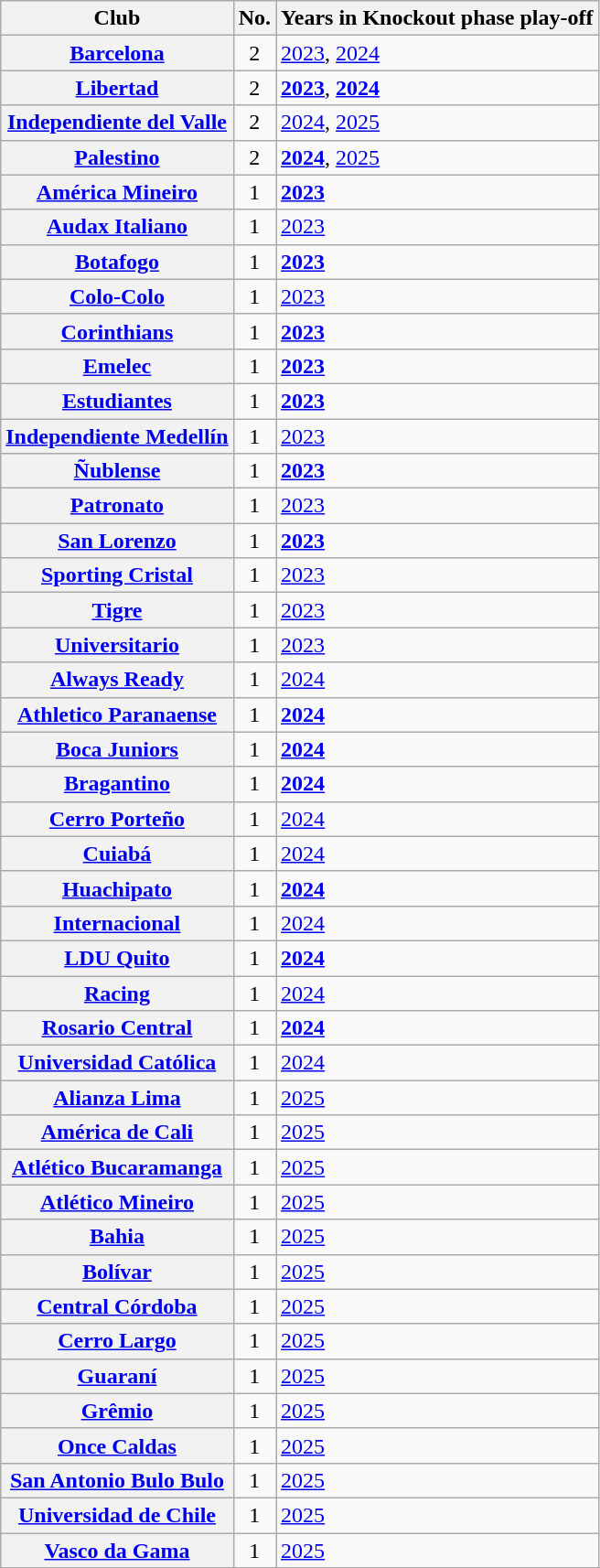<table class="wikitable plainrowheaders sortable">
<tr>
<th>Club</th>
<th>No.</th>
<th>Years in Knockout phase play-off</th>
</tr>
<tr>
<th scope=row> <a href='#'>Barcelona</a></th>
<td style="text-align: center">2</td>
<td><a href='#'>2023</a>, <a href='#'>2024</a></td>
</tr>
<tr>
<th scope=row> <a href='#'>Libertad</a></th>
<td style="text-align: center">2</td>
<td><strong><a href='#'>2023</a></strong>, <strong><a href='#'>2024</a></strong></td>
</tr>
<tr>
<th scope=row> <a href='#'>Independiente del Valle</a></th>
<td style="text-align: center">2</td>
<td><a href='#'>2024</a>, <a href='#'>2025</a></td>
</tr>
<tr>
<th scope=row> <a href='#'>Palestino</a></th>
<td style="text-align: center">2</td>
<td><strong><a href='#'>2024</a></strong>, <a href='#'>2025</a></td>
</tr>
<tr>
<th scope=row> <a href='#'>América Mineiro</a></th>
<td style="text-align: center">1</td>
<td><strong><a href='#'>2023</a></strong></td>
</tr>
<tr>
<th scope=row> <a href='#'>Audax Italiano</a></th>
<td style="text-align: center">1</td>
<td><a href='#'>2023</a></td>
</tr>
<tr>
<th scope=row> <a href='#'>Botafogo</a></th>
<td style="text-align: center">1</td>
<td><strong><a href='#'>2023</a></strong></td>
</tr>
<tr>
<th scope=row> <a href='#'>Colo-Colo</a></th>
<td style="text-align: center">1</td>
<td><a href='#'>2023</a></td>
</tr>
<tr>
<th scope=row> <a href='#'>Corinthians</a></th>
<td style="text-align: center">1</td>
<td><strong><a href='#'>2023</a></strong></td>
</tr>
<tr>
<th scope=row> <a href='#'>Emelec</a></th>
<td style="text-align: center">1</td>
<td><strong><a href='#'>2023</a></strong></td>
</tr>
<tr>
<th scope=row> <a href='#'>Estudiantes</a></th>
<td style="text-align: center">1</td>
<td><strong><a href='#'>2023</a></strong></td>
</tr>
<tr>
<th scope=row> <a href='#'>Independiente Medellín</a></th>
<td style="text-align: center">1</td>
<td><a href='#'>2023</a></td>
</tr>
<tr>
<th scope=row> <a href='#'>Ñublense</a></th>
<td style="text-align: center">1</td>
<td><strong><a href='#'>2023</a></strong></td>
</tr>
<tr>
<th scope=row> <a href='#'>Patronato</a></th>
<td style="text-align: center">1</td>
<td><a href='#'>2023</a></td>
</tr>
<tr>
<th scope=row> <a href='#'>San Lorenzo</a></th>
<td style="text-align: center">1</td>
<td><strong><a href='#'>2023</a></strong></td>
</tr>
<tr>
<th scope=row> <a href='#'>Sporting Cristal</a></th>
<td style="text-align: center">1</td>
<td><a href='#'>2023</a></td>
</tr>
<tr>
<th scope=row> <a href='#'>Tigre</a></th>
<td style="text-align: center">1</td>
<td><a href='#'>2023</a></td>
</tr>
<tr>
<th scope=row> <a href='#'>Universitario</a></th>
<td style="text-align: center">1</td>
<td><a href='#'>2023</a></td>
</tr>
<tr>
<th scope=row> <a href='#'>Always Ready</a></th>
<td style="text-align: center">1</td>
<td><a href='#'>2024</a></td>
</tr>
<tr>
<th scope=row> <a href='#'>Athletico Paranaense</a></th>
<td style="text-align: center">1</td>
<td><strong><a href='#'>2024</a></strong></td>
</tr>
<tr>
<th scope=row> <a href='#'>Boca Juniors</a></th>
<td style="text-align: center">1</td>
<td><strong><a href='#'>2024</a></strong></td>
</tr>
<tr>
<th scope=row> <a href='#'>Bragantino</a></th>
<td style="text-align: center">1</td>
<td><strong><a href='#'>2024</a></strong></td>
</tr>
<tr>
<th scope=row> <a href='#'>Cerro Porteño</a></th>
<td style="text-align: center">1</td>
<td><a href='#'>2024</a></td>
</tr>
<tr>
<th scope=row> <a href='#'>Cuiabá</a></th>
<td style="text-align: center">1</td>
<td><a href='#'>2024</a></td>
</tr>
<tr>
<th scope=row> <a href='#'>Huachipato</a></th>
<td style="text-align: center">1</td>
<td><strong><a href='#'>2024</a></strong></td>
</tr>
<tr>
<th scope=row> <a href='#'>Internacional</a></th>
<td style="text-align: center">1</td>
<td><a href='#'>2024</a></td>
</tr>
<tr>
<th scope=row> <a href='#'>LDU Quito</a></th>
<td style="text-align: center">1</td>
<td><strong><a href='#'>2024</a></strong></td>
</tr>
<tr>
<th scope=row> <a href='#'>Racing</a></th>
<td style="text-align: center">1</td>
<td><a href='#'>2024</a></td>
</tr>
<tr>
<th scope=row> <a href='#'>Rosario Central</a></th>
<td style="text-align: center">1</td>
<td><strong><a href='#'>2024</a></strong></td>
</tr>
<tr>
<th scope=row> <a href='#'>Universidad Católica</a></th>
<td style="text-align: center">1</td>
<td><a href='#'>2024</a></td>
</tr>
<tr>
<th scope=row> <a href='#'>Alianza Lima</a></th>
<td style="text-align: center">1</td>
<td><a href='#'>2025</a></td>
</tr>
<tr>
<th scope=row> <a href='#'>América de Cali</a></th>
<td style="text-align: center">1</td>
<td><a href='#'>2025</a></td>
</tr>
<tr>
<th scope=row> <a href='#'>Atlético Bucaramanga</a></th>
<td style="text-align: center">1</td>
<td><a href='#'>2025</a></td>
</tr>
<tr>
<th scope=row> <a href='#'>Atlético Mineiro</a></th>
<td style="text-align: center">1</td>
<td><a href='#'>2025</a></td>
</tr>
<tr>
<th scope=row> <a href='#'>Bahia</a></th>
<td style="text-align: center">1</td>
<td><a href='#'>2025</a></td>
</tr>
<tr>
<th scope=row> <a href='#'>Bolívar</a></th>
<td style="text-align: center">1</td>
<td><a href='#'>2025</a></td>
</tr>
<tr>
<th scope=row> <a href='#'>Central Córdoba</a></th>
<td style="text-align: center">1</td>
<td><a href='#'>2025</a></td>
</tr>
<tr>
<th scope=row> <a href='#'>Cerro Largo</a></th>
<td style="text-align: center">1</td>
<td><a href='#'>2025</a></td>
</tr>
<tr>
<th scope=row> <a href='#'>Guaraní</a></th>
<td style="text-align: center">1</td>
<td><a href='#'>2025</a></td>
</tr>
<tr>
<th scope=row> <a href='#'>Grêmio</a></th>
<td style="text-align: center">1</td>
<td><a href='#'>2025</a></td>
</tr>
<tr>
<th scope=row> <a href='#'>Once Caldas</a></th>
<td style="text-align: center">1</td>
<td><a href='#'>2025</a></td>
</tr>
<tr>
<th scope=row> <a href='#'>San Antonio Bulo Bulo</a></th>
<td style="text-align: center">1</td>
<td><a href='#'>2025</a></td>
</tr>
<tr>
<th scope=row> <a href='#'>Universidad de Chile</a></th>
<td style="text-align: center">1</td>
<td><a href='#'>2025</a></td>
</tr>
<tr>
<th scope=row> <a href='#'>Vasco da Gama</a></th>
<td style="text-align: center">1</td>
<td><a href='#'>2025</a></td>
</tr>
</table>
